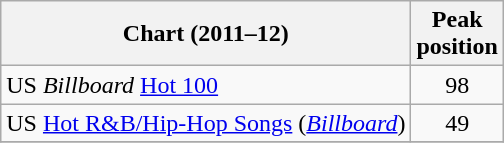<table class="wikitable sortable">
<tr>
<th>Chart (2011–12)</th>
<th>Peak<br>position</th>
</tr>
<tr>
<td>US <em>Billboard</em> <a href='#'>Hot 100</a></td>
<td align="center">98</td>
</tr>
<tr>
<td>US <a href='#'>Hot R&B/Hip-Hop Songs</a> (<em><a href='#'>Billboard</a></em>)</td>
<td align="center">49</td>
</tr>
<tr>
</tr>
</table>
